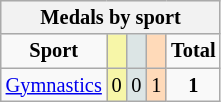<table class="wikitable" style="font-size:85%">
<tr style="background:#efefef;">
<th colspan=7><strong>Medals by sport</strong></th>
</tr>
<tr align=center>
<td><strong>Sport</strong></td>
<td bgcolor=#f7f6a8></td>
<td bgcolor=#dce5e5></td>
<td bgcolor=#ffdab9></td>
<td><strong>Total</strong></td>
</tr>
<tr align=center>
<td><a href='#'>Gymnastics</a></td>
<td style="background:#F7F6A8;">0</td>
<td style="background:#DCE5E5;">0</td>
<td style="background:#FFDAB9;">1</td>
<td><strong>1</strong></td>
</tr>
</table>
